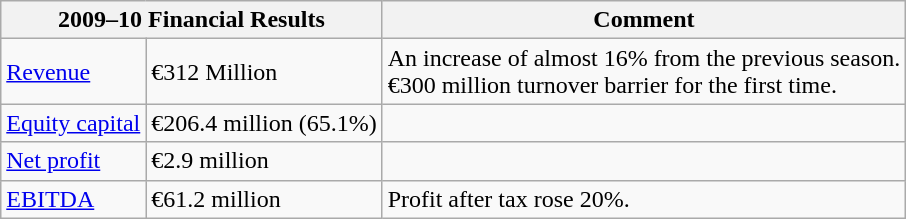<table class="wikitable">
<tr>
<th colspan="2">2009–10 Financial Results</th>
<th>Comment</th>
</tr>
<tr>
<td><a href='#'>Revenue</a></td>
<td>€312 Million</td>
<td>An increase of almost 16% from the previous season.<br>€300 million turnover barrier for the first time.</td>
</tr>
<tr>
<td><a href='#'>Equity capital</a></td>
<td>€206.4 million (65.1%)</td>
<td></td>
</tr>
<tr>
<td><a href='#'>Net profit</a></td>
<td>€2.9 million</td>
<td></td>
</tr>
<tr>
<td><a href='#'>EBITDA</a></td>
<td>€61.2 million</td>
<td>Profit after tax rose 20%.</td>
</tr>
</table>
